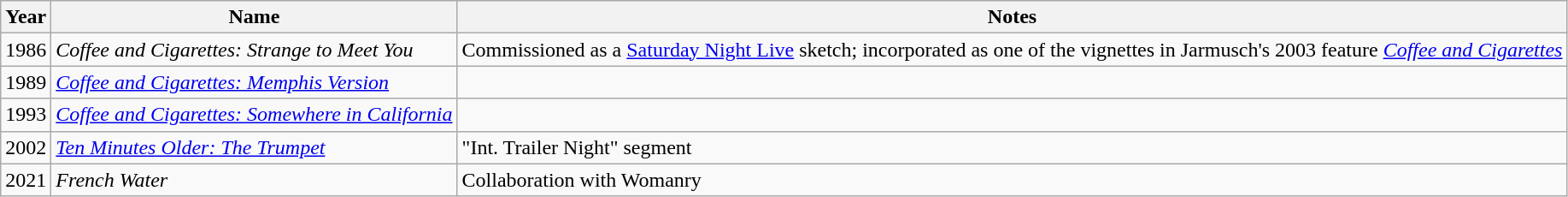<table class="wikitable">
<tr>
<th>Year</th>
<th>Name</th>
<th>Notes</th>
</tr>
<tr>
<td>1986</td>
<td><em>Coffee and Cigarettes: Strange to Meet You</em></td>
<td>Commissioned as a <a href='#'>Saturday Night Live</a> sketch; incorporated as one of the vignettes in Jarmusch's 2003 feature <em><a href='#'>Coffee and Cigarettes</a></em></td>
</tr>
<tr>
<td>1989</td>
<td><em><a href='#'>Coffee and Cigarettes: Memphis Version</a></em></td>
<td></td>
</tr>
<tr>
<td>1993</td>
<td><em><a href='#'>Coffee and Cigarettes: Somewhere in California</a></em></td>
<td></td>
</tr>
<tr>
<td>2002</td>
<td><em><a href='#'>Ten Minutes Older: The Trumpet</a></em></td>
<td>"Int. Trailer Night" segment</td>
</tr>
<tr>
<td>2021</td>
<td><em>French Water</em></td>
<td>Collaboration with Womanry</td>
</tr>
</table>
